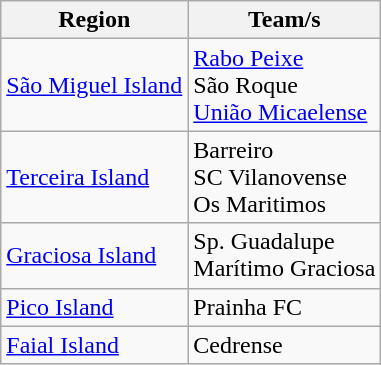<table class="wikitable">
<tr>
<th>Region</th>
<th>Team/s</th>
</tr>
<tr>
<td><a href='#'>São Miguel Island</a></td>
<td><a href='#'>Rabo Peixe</a><br> São Roque<br> <a href='#'>União Micaelense</a></td>
</tr>
<tr>
<td><a href='#'>Terceira Island</a></td>
<td>Barreiro<br>SC Vilanovense<br>Os Maritimos</td>
</tr>
<tr>
<td><a href='#'>Graciosa Island</a></td>
<td>Sp. Guadalupe<br>Marítimo Graciosa</td>
</tr>
<tr>
<td><a href='#'>Pico Island</a></td>
<td>Prainha FC</td>
</tr>
<tr>
<td><a href='#'>Faial Island</a></td>
<td>Cedrense</td>
</tr>
</table>
